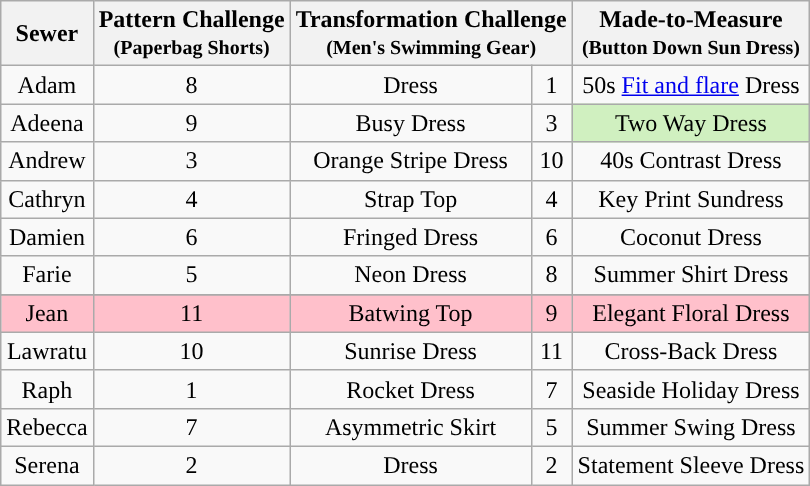<table class="wikitable" style="text-align:center;">
<tr>
<th>Sewer</th>
<th>Pattern Challenge<br><small>(Paperbag Shorts)</small></th>
<th colspan="2">Transformation Challenge<br><small>(Men's Swimming Gear)</small></th>
<th>Made-to-Measure<br><small>(Button Down Sun Dress)</small></th>
</tr>
<tr>
<td>Adam</td>
<td>8</td>
<td>Dress</td>
<td>1</td>
<td>50s <a href='#'>Fit and flare</a> Dress</td>
</tr>
<tr>
<td>Adeena</td>
<td>9</td>
<td>Busy Dress</td>
<td>3</td>
<td style="background:#d0f0c0">Two Way Dress</td>
</tr>
<tr>
<td>Andrew</td>
<td>3</td>
<td>Orange Stripe Dress</td>
<td>10</td>
<td>40s Contrast Dress</td>
</tr>
<tr>
<td>Cathryn</td>
<td>4</td>
<td>Strap Top</td>
<td>4</td>
<td>Key Print Sundress</td>
</tr>
<tr>
<td>Damien</td>
<td>6</td>
<td>Fringed Dress</td>
<td>6</td>
<td>Coconut Dress</td>
</tr>
<tr>
<td>Farie</td>
<td>5</td>
<td>Neon Dress</td>
<td>8</td>
<td>Summer Shirt Dress</td>
</tr>
<tr>
</tr>
<tr style="background:pink">
<td>Jean</td>
<td>11</td>
<td>Batwing Top</td>
<td>9</td>
<td>Elegant Floral Dress</td>
</tr>
<tr>
<td>Lawratu</td>
<td>10</td>
<td>Sunrise Dress</td>
<td>11</td>
<td>Cross-Back Dress</td>
</tr>
<tr>
<td>Raph</td>
<td>1</td>
<td>Rocket Dress</td>
<td>7</td>
<td>Seaside Holiday Dress</td>
</tr>
<tr>
<td>Rebecca</td>
<td>7</td>
<td>Asymmetric Skirt</td>
<td>5</td>
<td>Summer Swing Dress</td>
</tr>
<tr>
<td>Serena</td>
<td>2</td>
<td>Dress</td>
<td>2</td>
<td>Statement Sleeve Dress</td>
</tr>
</table>
